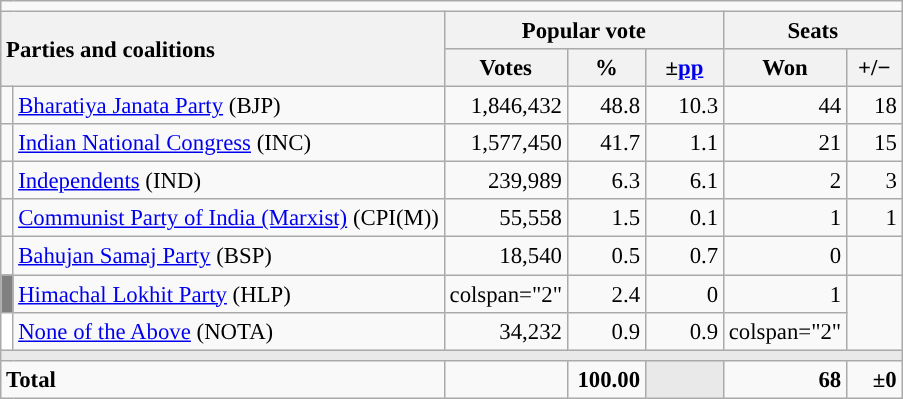<table class="wikitable" style="text-align:right; font-size:95%;">
<tr>
<td colspan="7"></td>
</tr>
<tr style="background:#e9e9e9; text-align:center;">
<th rowspan="2" colspan="2" style="text-align:left">Parties and coalitions</th>
<th colspan="3">Popular vote</th>
<th colspan="2">Seats</th>
</tr>
<tr style="background:#e9e9e9; text-align:center;">
<th style="width:70px;">Votes</th>
<th style="width:45px;">%</th>
<th style="width:45px;">±<a href='#'>pp</a></th>
<th style="width:30px;">Won</th>
<th style="width:30px;">+/−</th>
</tr>
<tr>
<td width="1" style="color:inherit;background:"></td>
<td style="text-align:left;"><a href='#'>Bharatiya Janata Party</a> (BJP)</td>
<td>1,846,432</td>
<td>48.8</td>
<td>10.3</td>
<td>44</td>
<td>18</td>
</tr>
<tr>
<td style="color:inherit;background:"></td>
<td style="text-align:left;"><a href='#'>Indian National Congress</a> (INC)</td>
<td>1,577,450</td>
<td>41.7</td>
<td>1.1</td>
<td>21</td>
<td>15</td>
</tr>
<tr>
<td style="color:inherit;background:"></td>
<td style="text-align:left;"><a href='#'>Independents</a> (IND)</td>
<td>239,989</td>
<td>6.3</td>
<td>6.1</td>
<td>2</td>
<td>3</td>
</tr>
<tr>
<td style="color:inherit;background:"></td>
<td style="text-align:left;"><a href='#'>Communist Party of India (Marxist)</a> (CPI(M))</td>
<td>55,558</td>
<td>1.5</td>
<td>0.1</td>
<td>1</td>
<td>1</td>
</tr>
<tr>
<td style="color:inherit;background:"></td>
<td style="text-align:left;"><a href='#'>Bahujan Samaj Party</a> (BSP)</td>
<td>18,540</td>
<td>0.5</td>
<td>0.7</td>
<td>0</td>
<td></td>
</tr>
<tr>
<td style="background:gray;"></td>
<td style="text-align:left;"><a href='#'>Himachal Lokhit Party</a> (HLP)</td>
<td>colspan="2" </td>
<td>2.4</td>
<td>0</td>
<td>1</td>
</tr>
<tr>
<td style="background:white;"></td>
<td style="text-align:left;"><a href='#'>None of the Above</a> (NOTA)</td>
<td>34,232</td>
<td>0.9</td>
<td>0.9</td>
<td>colspan="2" </td>
</tr>
<tr>
<td colspan="7" style="background:#e9e9e9;"></td>
</tr>
<tr style="font-weight:bold;">
<td style="text-align:left;" colspan="2">Total</td>
<td></td>
<td>100.00</td>
<td style="background:#e9e9e9;"></td>
<td>68</td>
<td>±0</td>
</tr>
</table>
